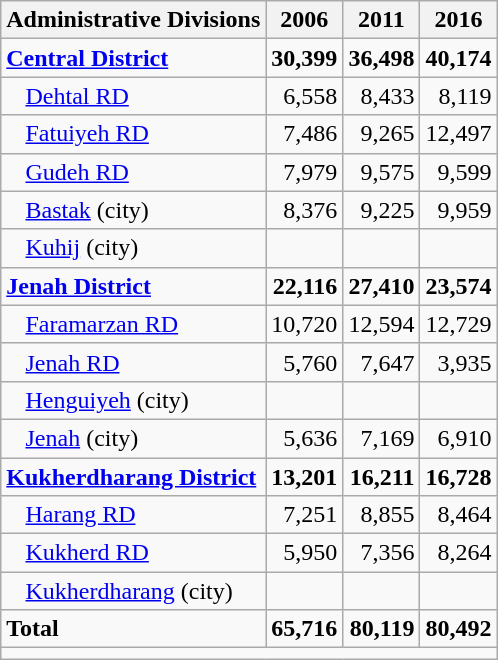<table class="wikitable">
<tr>
<th>Administrative Divisions</th>
<th>2006</th>
<th>2011</th>
<th>2016</th>
</tr>
<tr>
<td><strong><a href='#'>Central District</a></strong></td>
<td style="text-align: right;"><strong>30,399</strong></td>
<td style="text-align: right;"><strong>36,498</strong></td>
<td style="text-align: right;"><strong>40,174</strong></td>
</tr>
<tr>
<td style="padding-left: 1em;"><a href='#'>Dehtal RD</a></td>
<td style="text-align: right;">6,558</td>
<td style="text-align: right;">8,433</td>
<td style="text-align: right;">8,119</td>
</tr>
<tr>
<td style="padding-left: 1em;"><a href='#'>Fatuiyeh RD</a></td>
<td style="text-align: right;">7,486</td>
<td style="text-align: right;">9,265</td>
<td style="text-align: right;">12,497</td>
</tr>
<tr>
<td style="padding-left: 1em;"><a href='#'>Gudeh RD</a></td>
<td style="text-align: right;">7,979</td>
<td style="text-align: right;">9,575</td>
<td style="text-align: right;">9,599</td>
</tr>
<tr>
<td style="padding-left: 1em;"><a href='#'>Bastak</a> (city)</td>
<td style="text-align: right;">8,376</td>
<td style="text-align: right;">9,225</td>
<td style="text-align: right;">9,959</td>
</tr>
<tr>
<td style="padding-left: 1em;"><a href='#'>Kuhij</a> (city)</td>
<td style="text-align: right;"></td>
<td style="text-align: right;"></td>
<td style="text-align: right;"></td>
</tr>
<tr>
<td><strong><a href='#'>Jenah District</a></strong></td>
<td style="text-align: right;"><strong>22,116</strong></td>
<td style="text-align: right;"><strong>27,410</strong></td>
<td style="text-align: right;"><strong>23,574</strong></td>
</tr>
<tr>
<td style="padding-left: 1em;"><a href='#'>Faramarzan RD</a></td>
<td style="text-align: right;">10,720</td>
<td style="text-align: right;">12,594</td>
<td style="text-align: right;">12,729</td>
</tr>
<tr>
<td style="padding-left: 1em;"><a href='#'>Jenah RD</a></td>
<td style="text-align: right;">5,760</td>
<td style="text-align: right;">7,647</td>
<td style="text-align: right;">3,935</td>
</tr>
<tr>
<td style="padding-left: 1em;"><a href='#'>Henguiyeh</a> (city)</td>
<td style="text-align: right;"></td>
<td style="text-align: right;"></td>
<td style="text-align: right;"></td>
</tr>
<tr>
<td style="padding-left: 1em;"><a href='#'>Jenah</a> (city)</td>
<td style="text-align: right;">5,636</td>
<td style="text-align: right;">7,169</td>
<td style="text-align: right;">6,910</td>
</tr>
<tr>
<td><strong><a href='#'>Kukherdharang District</a></strong></td>
<td style="text-align: right;"><strong>13,201</strong></td>
<td style="text-align: right;"><strong>16,211</strong></td>
<td style="text-align: right;"><strong>16,728</strong></td>
</tr>
<tr>
<td style="padding-left: 1em;"><a href='#'>Harang RD</a></td>
<td style="text-align: right;">7,251</td>
<td style="text-align: right;">8,855</td>
<td style="text-align: right;">8,464</td>
</tr>
<tr>
<td style="padding-left: 1em;"><a href='#'>Kukherd RD</a></td>
<td style="text-align: right;">5,950</td>
<td style="text-align: right;">7,356</td>
<td style="text-align: right;">8,264</td>
</tr>
<tr>
<td style="padding-left: 1em;"><a href='#'>Kukherdharang</a> (city)</td>
<td style="text-align: right;"></td>
<td style="text-align: right;"></td>
<td style="text-align: right;"></td>
</tr>
<tr>
<td><strong>Total</strong></td>
<td style="text-align: right;"><strong>65,716</strong></td>
<td style="text-align: right;"><strong>80,119</strong></td>
<td style="text-align: right;"><strong>80,492</strong></td>
</tr>
<tr>
<td colspan=4></td>
</tr>
</table>
